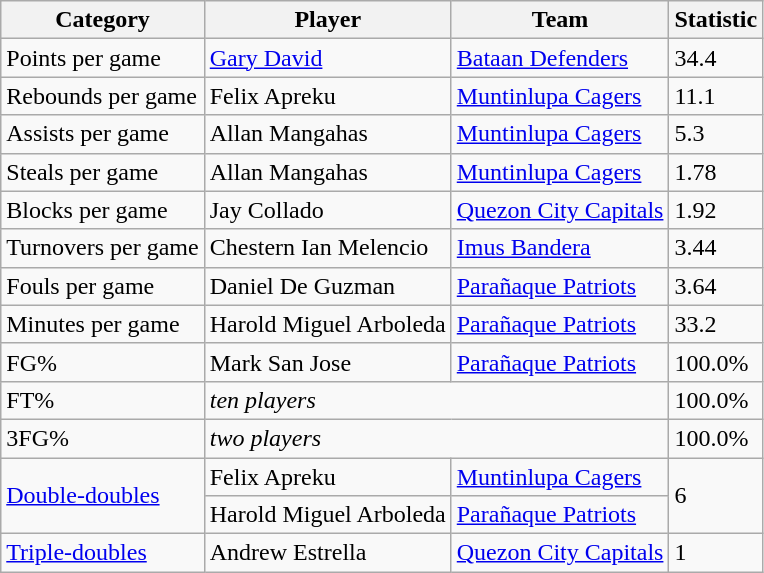<table class="wikitable">
<tr>
<th>Category</th>
<th>Player</th>
<th>Team</th>
<th>Statistic</th>
</tr>
<tr>
<td>Points per game</td>
<td><a href='#'>Gary David</a></td>
<td><a href='#'>Bataan Defenders</a></td>
<td>34.4</td>
</tr>
<tr>
<td>Rebounds per game</td>
<td>Felix Apreku</td>
<td><a href='#'>Muntinlupa Cagers</a></td>
<td>11.1</td>
</tr>
<tr>
<td>Assists per game</td>
<td>Allan Mangahas</td>
<td><a href='#'>Muntinlupa Cagers</a></td>
<td>5.3</td>
</tr>
<tr>
<td>Steals per game</td>
<td>Allan Mangahas</td>
<td><a href='#'>Muntinlupa Cagers</a></td>
<td>1.78</td>
</tr>
<tr>
<td>Blocks per game</td>
<td>Jay Collado</td>
<td><a href='#'>Quezon City Capitals</a></td>
<td>1.92</td>
</tr>
<tr>
<td>Turnovers per game</td>
<td>Chestern Ian Melencio</td>
<td><a href='#'>Imus Bandera</a></td>
<td>3.44</td>
</tr>
<tr>
<td>Fouls per game</td>
<td>Daniel De Guzman</td>
<td><a href='#'>Parañaque Patriots</a></td>
<td>3.64</td>
</tr>
<tr>
<td>Minutes per game</td>
<td>Harold Miguel Arboleda</td>
<td><a href='#'>Parañaque Patriots</a></td>
<td>33.2</td>
</tr>
<tr>
<td>FG%</td>
<td>Mark San Jose</td>
<td><a href='#'>Parañaque Patriots</a></td>
<td>100.0%</td>
</tr>
<tr>
<td>FT%</td>
<td colspan="2"><em>ten players</em></td>
<td>100.0%</td>
</tr>
<tr>
<td>3FG%</td>
<td colspan="2"><em>two players</em></td>
<td>100.0%</td>
</tr>
<tr>
<td rowspan="2"><a href='#'>Double-doubles</a></td>
<td>Felix Apreku</td>
<td><a href='#'>Muntinlupa Cagers</a></td>
<td rowspan="2">6</td>
</tr>
<tr>
<td>Harold Miguel Arboleda</td>
<td><a href='#'>Parañaque Patriots</a></td>
</tr>
<tr>
<td><a href='#'>Triple-doubles</a></td>
<td>Andrew Estrella</td>
<td><a href='#'>Quezon City Capitals</a></td>
<td>1</td>
</tr>
</table>
